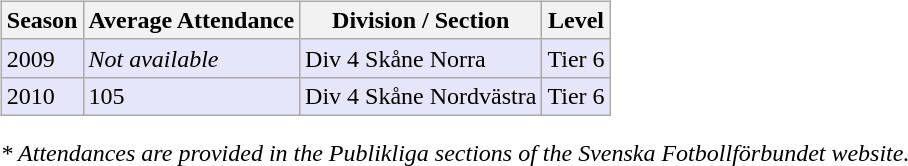<table>
<tr>
<td valign="top" width=0%><br><table class="wikitable">
<tr style="background:#f0f6fa;">
<th><strong>Season</strong></th>
<th><strong>Average Attendance</strong></th>
<th><strong>Division / Section</strong></th>
<th><strong>Level</strong></th>
</tr>
<tr>
<td style="background:#E6E6FA;">2009</td>
<td style="background:#E6E6FA;"><em>Not available</em></td>
<td style="background:#E6E6FA;">Div 4 Skåne Norra</td>
<td style="background:#E6E6FA;">Tier 6</td>
</tr>
<tr>
<td style="background:#E6E6FA;">2010</td>
<td style="background:#E6E6FA;">105</td>
<td style="background:#E6E6FA;">Div 4 Skåne Nordvästra</td>
<td style="background:#E6E6FA;">Tier 6</td>
</tr>
</table>
<em>* Attendances are provided in the Publikliga sections of the Svenska Fotbollförbundet website.</em> </td>
</tr>
</table>
